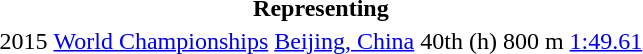<table>
<tr>
<th colspan="6">Representing </th>
</tr>
<tr>
<td>2015</td>
<td><a href='#'>World Championships</a></td>
<td><a href='#'>Beijing, China</a></td>
<td>40th (h)</td>
<td>800 m</td>
<td><a href='#'>1:49.61</a></td>
</tr>
</table>
